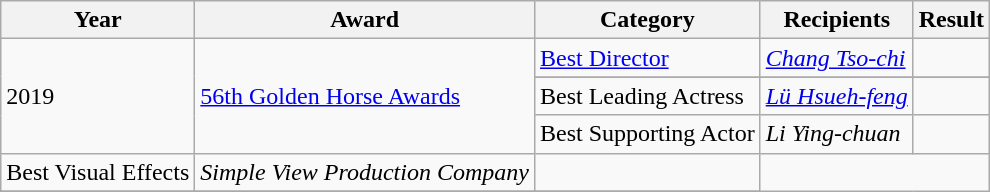<table class="wikitable">
<tr>
<th>Year</th>
<th>Award</th>
<th>Category</th>
<th>Recipients</th>
<th>Result</th>
</tr>
<tr>
<td rowspan=4>2019</td>
<td rowspan=4><a href='#'>56th Golden Horse Awards</a></td>
<td><a href='#'>Best Director</a></td>
<td><em><a href='#'>Chang Tso-chi</a></em></td>
<td></td>
</tr>
<tr>
</tr>
<tr>
<td>Best Leading Actress</td>
<td><em><a href='#'>Lü Hsueh-feng</a></em></td>
<td></td>
</tr>
<tr>
<td>Best Supporting Actor</td>
<td><em>Li Ying-chuan </em></td>
<td></td>
</tr>
<tr>
<td>Best Visual Effects</td>
<td><em>Simple View Production Company</em></td>
<td></td>
</tr>
<tr>
</tr>
</table>
